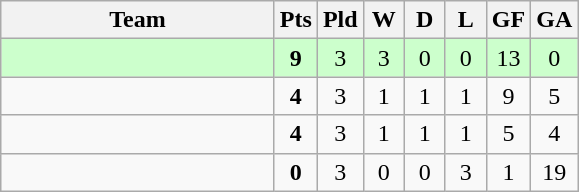<table class="wikitable" style="text-align: center;">
<tr>
<th width=175>Team</th>
<th width=20 abbr="Points">Pts</th>
<th width=20 abbr="Played">Pld</th>
<th width=20 abbr="Won">W</th>
<th width=20 abbr="Drawn">D</th>
<th width=20 abbr="Lost">L</th>
<th width=20 abbr="Goals for">GF</th>
<th width=20 abbr="Goals against">GA</th>
</tr>
<tr style="background:#ccffcc;">
<td style="text-align:left;"></td>
<td><strong>9</strong></td>
<td>3</td>
<td>3</td>
<td>0</td>
<td>0</td>
<td>13</td>
<td>0</td>
</tr>
<tr align=center>
<td style="text-align:left;"></td>
<td><strong>4</strong></td>
<td>3</td>
<td>1</td>
<td>1</td>
<td>1</td>
<td>9</td>
<td>5</td>
</tr>
<tr align=center>
<td style="text-align:left;"></td>
<td><strong>4</strong></td>
<td>3</td>
<td>1</td>
<td>1</td>
<td>1</td>
<td>5</td>
<td>4</td>
</tr>
<tr align=center>
<td style="text-align:left;"></td>
<td><strong>0</strong></td>
<td>3</td>
<td>0</td>
<td>0</td>
<td>3</td>
<td>1</td>
<td>19</td>
</tr>
</table>
